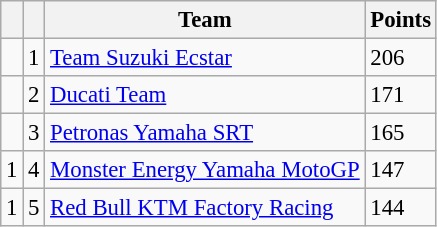<table class="wikitable" style="font-size: 95%;">
<tr>
<th></th>
<th></th>
<th>Team</th>
<th>Points</th>
</tr>
<tr>
<td></td>
<td align=center>1</td>
<td> <a href='#'>Team Suzuki Ecstar</a></td>
<td align=left>206</td>
</tr>
<tr>
<td></td>
<td align=center>2</td>
<td> <a href='#'>Ducati Team</a></td>
<td align=left>171</td>
</tr>
<tr>
<td></td>
<td align=center>3</td>
<td> <a href='#'>Petronas Yamaha SRT</a></td>
<td align=left>165</td>
</tr>
<tr>
<td> 1</td>
<td align=center>4</td>
<td> <a href='#'>Monster Energy Yamaha MotoGP</a></td>
<td align=left>147</td>
</tr>
<tr>
<td> 1</td>
<td align=center>5</td>
<td> <a href='#'>Red Bull KTM Factory Racing</a></td>
<td align=left>144</td>
</tr>
</table>
